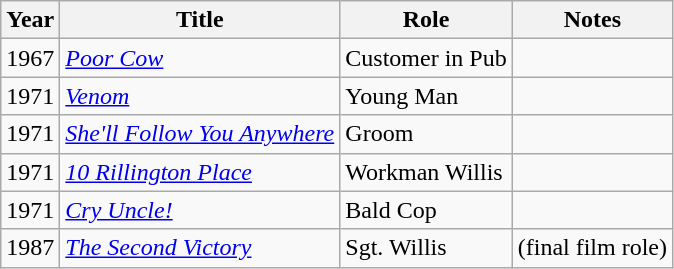<table class="wikitable">
<tr>
<th>Year</th>
<th>Title</th>
<th>Role</th>
<th>Notes</th>
</tr>
<tr>
<td>1967</td>
<td><em><a href='#'>Poor Cow</a></em></td>
<td>Customer in Pub</td>
<td></td>
</tr>
<tr>
<td>1971</td>
<td><em><a href='#'>Venom</a></em></td>
<td>Young Man</td>
<td></td>
</tr>
<tr>
<td>1971</td>
<td><em><a href='#'>She'll Follow You Anywhere</a></em></td>
<td>Groom</td>
<td></td>
</tr>
<tr>
<td>1971</td>
<td><em><a href='#'>10 Rillington Place</a></em></td>
<td>Workman Willis</td>
<td></td>
</tr>
<tr>
<td>1971</td>
<td><em><a href='#'>Cry Uncle!</a></em></td>
<td>Bald Cop</td>
<td></td>
</tr>
<tr>
<td>1987</td>
<td><em><a href='#'>The Second Victory</a></em></td>
<td>Sgt. Willis</td>
<td>(final film role)</td>
</tr>
</table>
